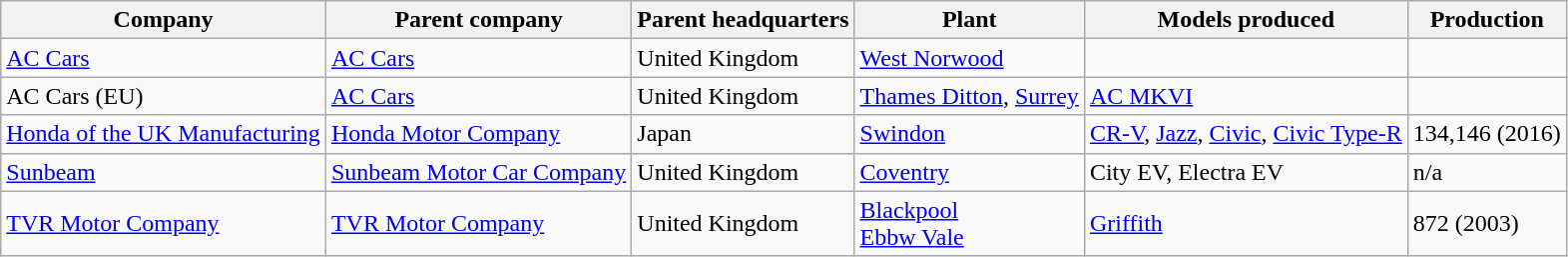<table class="wikitable sortable">
<tr>
<th>Company</th>
<th>Parent company</th>
<th>Parent headquarters</th>
<th>Plant</th>
<th class="unsortable">Models produced</th>
<th class="unsortable">Production</th>
</tr>
<tr>
<td><a href='#'>AC Cars</a></td>
<td><a href='#'>AC Cars</a></td>
<td>United Kingdom</td>
<td><a href='#'>West Norwood</a></td>
<td></td>
<td></td>
</tr>
<tr>
<td>AC Cars (EU)</td>
<td><a href='#'>AC Cars</a></td>
<td>United Kingdom</td>
<td><a href='#'>Thames Ditton</a>, <a href='#'>Surrey</a></td>
<td><a href='#'>AC MKVI</a></td>
<td></td>
</tr>
<tr>
<td><a href='#'>Honda of the UK Manufacturing</a></td>
<td><a href='#'>Honda Motor Company</a></td>
<td>Japan</td>
<td><a href='#'>Swindon</a></td>
<td><a href='#'>CR-V</a>, <a href='#'>Jazz</a>, <a href='#'>Civic</a>, <a href='#'>Civic Type-R</a></td>
<td>134,146 (2016)</td>
</tr>
<tr>
<td><a href='#'>Sunbeam</a></td>
<td><a href='#'>Sunbeam Motor Car Company</a></td>
<td>United Kingdom</td>
<td><a href='#'>Coventry</a></td>
<td>City EV, Electra EV</td>
<td>n/a</td>
</tr>
<tr>
<td><a href='#'>TVR Motor Company</a></td>
<td><a href='#'>TVR Motor Company</a></td>
<td>United Kingdom</td>
<td><a href='#'>Blackpool</a><br><a href='#'>Ebbw Vale</a></td>
<td><a href='#'>Griffith</a></td>
<td>872 (2003)</td>
</tr>
</table>
